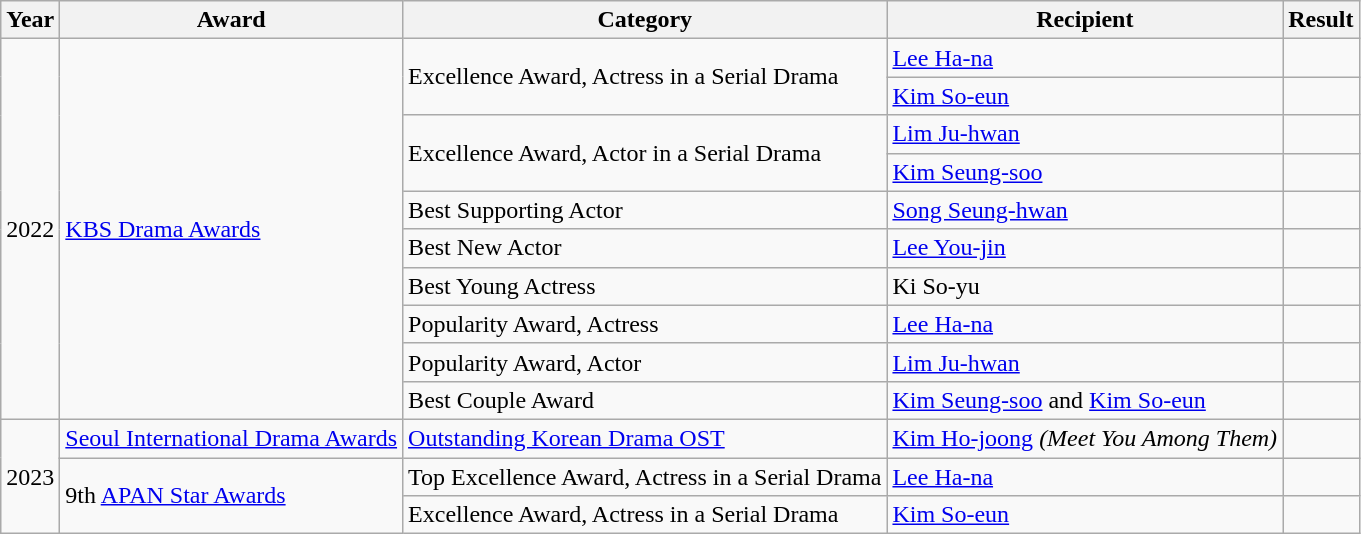<table class="wikitable">
<tr>
<th scope="col">Year</th>
<th>Award</th>
<th scope="col">Category</th>
<th>Recipient</th>
<th scope="col">Result</th>
</tr>
<tr>
<td rowspan="10">2022</td>
<td rowspan="10"><a href='#'>KBS Drama Awards</a></td>
<td rowspan="2">Excellence Award, Actress in a Serial Drama</td>
<td><a href='#'>Lee Ha-na</a></td>
<td></td>
</tr>
<tr>
<td><a href='#'>Kim So-eun</a></td>
<td></td>
</tr>
<tr>
<td rowspan="2">Excellence Award, Actor in a Serial Drama</td>
<td><a href='#'>Lim Ju-hwan</a></td>
<td></td>
</tr>
<tr>
<td><a href='#'>Kim Seung-soo</a></td>
<td></td>
</tr>
<tr>
<td>Best Supporting Actor</td>
<td><a href='#'>Song Seung-hwan</a></td>
<td></td>
</tr>
<tr>
<td>Best New Actor</td>
<td><a href='#'>Lee You-jin</a></td>
<td></td>
</tr>
<tr>
<td>Best Young Actress</td>
<td>Ki So-yu</td>
<td></td>
</tr>
<tr>
<td>Popularity Award, Actress</td>
<td><a href='#'>Lee Ha-na</a></td>
<td></td>
</tr>
<tr>
<td>Popularity Award, Actor</td>
<td><a href='#'>Lim Ju-hwan</a></td>
<td></td>
</tr>
<tr>
<td>Best Couple Award</td>
<td><a href='#'>Kim Seung-soo</a> and <a href='#'>Kim So-eun</a></td>
<td></td>
</tr>
<tr>
<td rowspan="3">2023</td>
<td><a href='#'>Seoul International Drama Awards</a></td>
<td><a href='#'>Outstanding Korean Drama OST</a></td>
<td><a href='#'>Kim Ho-joong</a> <em>(Meet You Among Them)</em></td>
<td></td>
</tr>
<tr>
<td rowspan="2">9th <a href='#'>APAN Star Awards</a></td>
<td>Top Excellence Award, Actress in a Serial Drama</td>
<td><a href='#'>Lee Ha-na</a></td>
<td></td>
</tr>
<tr>
<td>Excellence Award, Actress in a Serial Drama</td>
<td><a href='#'>Kim So-eun</a></td>
<td></td>
</tr>
</table>
